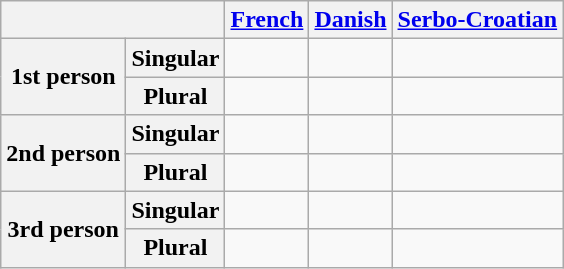<table class="wikitable">
<tr>
<th colspan="2"></th>
<th><a href='#'>French</a></th>
<th><a href='#'>Danish</a></th>
<th><a href='#'>Serbo-Croatian</a></th>
</tr>
<tr>
<th rowspan="2">1st person</th>
<th>Singular</th>
<td></td>
<td></td>
<td></td>
</tr>
<tr>
<th>Plural</th>
<td></td>
<td></td>
<td></td>
</tr>
<tr>
<th rowspan="2">2nd person</th>
<th>Singular</th>
<td></td>
<td></td>
<td></td>
</tr>
<tr>
<th>Plural</th>
<td></td>
<td></td>
<td></td>
</tr>
<tr>
<th rowspan="2">3rd person</th>
<th>Singular</th>
<td></td>
<td></td>
<td></td>
</tr>
<tr>
<th>Plural</th>
<td></td>
<td></td>
<td></td>
</tr>
</table>
